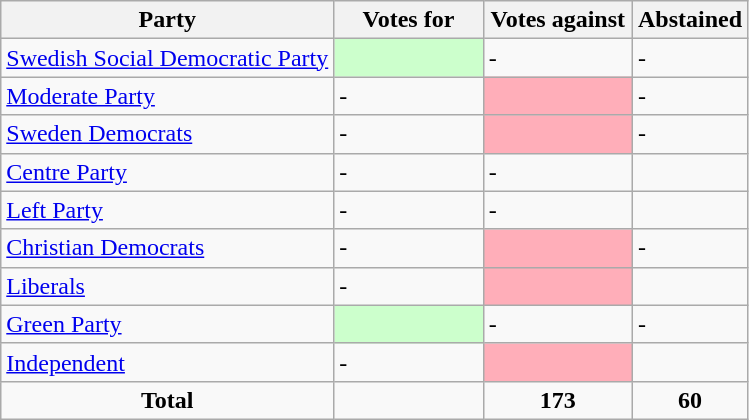<table class="wikitable">
<tr>
<th>Party</th>
<th style="width:20%;">Votes for</th>
<th style="width:20%;">Votes against</th>
<th>Abstained</th>
</tr>
<tr>
<td> <a href='#'>Swedish Social Democratic Party</a></td>
<td style="background-color:#CCFFCC;"></td>
<td>-</td>
<td>-</td>
</tr>
<tr>
<td> <a href='#'>Moderate Party</a></td>
<td>-</td>
<td style="background-color:#FFAEB9;"></td>
<td>-</td>
</tr>
<tr>
<td> <a href='#'>Sweden Democrats</a></td>
<td>-</td>
<td style="background-color:#FFAEB9;"></td>
<td>-</td>
</tr>
<tr>
<td> <a href='#'>Centre Party</a></td>
<td>-</td>
<td>-</td>
<td></td>
</tr>
<tr>
<td> <a href='#'>Left Party</a></td>
<td>-</td>
<td>-</td>
<td></td>
</tr>
<tr>
<td> <a href='#'>Christian Democrats</a></td>
<td>-</td>
<td style="background-color:#FFAEB9;"></td>
<td>-</td>
</tr>
<tr>
<td> <a href='#'>Liberals</a></td>
<td>-</td>
<td style="background-color:#FFAEB9;"></td>
<td></td>
</tr>
<tr>
<td> <a href='#'>Green Party</a></td>
<td style="background-color:#CCFFCC;"></td>
<td>-</td>
<td>-</td>
</tr>
<tr>
<td> <a href='#'>Independent</a></td>
<td>-</td>
<td style="background-color:#FFAEB9;"></td>
<td></td>
</tr>
<tr>
<td style="text-align:center;"><strong>Total</strong></td>
<td></td>
<td style="text-align:center;"><strong>173</strong></td>
<td style="text-align:center;"><strong>60</strong></td>
</tr>
</table>
